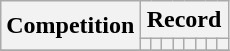<table class="wikitable" style="text-align: center">
<tr>
<th rowspan=2>Competition</th>
<th colspan=8>Record</th>
</tr>
<tr>
<th></th>
<th></th>
<th></th>
<th></th>
<th></th>
<th></th>
<th></th>
<th></th>
</tr>
<tr>
</tr>
</table>
